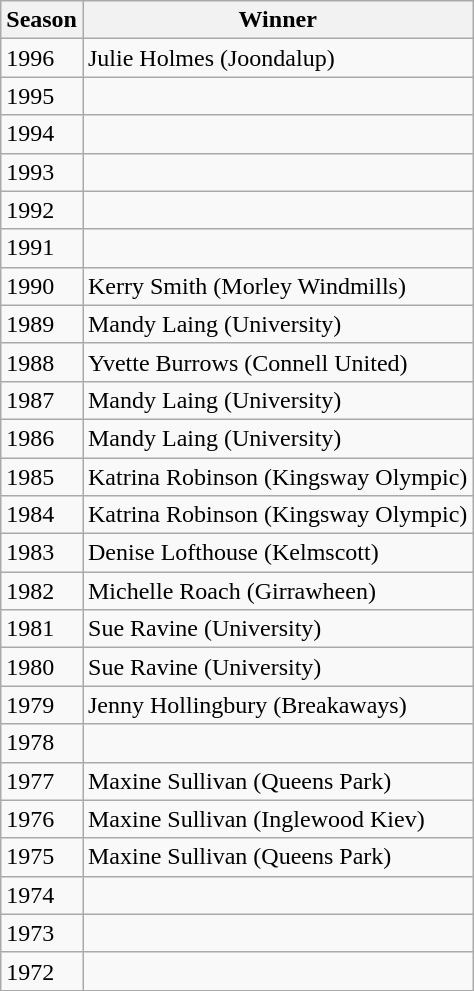<table class="wikitable" style="text-align:left">
<tr>
<th>Season</th>
<th>Winner</th>
</tr>
<tr>
<td>1996</td>
<td>Julie Holmes (Joondalup)</td>
</tr>
<tr>
<td>1995</td>
<td></td>
</tr>
<tr>
<td>1994</td>
<td></td>
</tr>
<tr>
<td>1993</td>
<td></td>
</tr>
<tr>
<td>1992</td>
<td></td>
</tr>
<tr>
<td>1991</td>
<td></td>
</tr>
<tr>
<td>1990</td>
<td>Kerry Smith (Morley Windmills)</td>
</tr>
<tr>
<td>1989</td>
<td>Mandy Laing (University)</td>
</tr>
<tr>
<td>1988</td>
<td>Yvette Burrows (Connell United)</td>
</tr>
<tr>
<td>1987</td>
<td>Mandy Laing (University)</td>
</tr>
<tr>
<td>1986</td>
<td>Mandy Laing (University)</td>
</tr>
<tr>
<td>1985</td>
<td>Katrina Robinson (Kingsway Olympic)</td>
</tr>
<tr>
<td>1984</td>
<td>Katrina Robinson (Kingsway Olympic)</td>
</tr>
<tr>
<td>1983</td>
<td>Denise Lofthouse (Kelmscott)</td>
</tr>
<tr>
<td>1982</td>
<td>Michelle Roach (Girrawheen)</td>
</tr>
<tr>
<td>1981</td>
<td>Sue Ravine (University)</td>
</tr>
<tr>
<td>1980</td>
<td>Sue Ravine (University)</td>
</tr>
<tr>
<td>1979</td>
<td>Jenny Hollingbury (Breakaways)</td>
</tr>
<tr>
<td>1978</td>
<td></td>
</tr>
<tr>
<td>1977</td>
<td>Maxine Sullivan (Queens Park)</td>
</tr>
<tr>
<td>1976</td>
<td>Maxine Sullivan (Inglewood Kiev)</td>
</tr>
<tr>
<td>1975</td>
<td>Maxine Sullivan (Queens Park)</td>
</tr>
<tr>
<td>1974</td>
<td></td>
</tr>
<tr>
<td>1973</td>
<td></td>
</tr>
<tr>
<td>1972</td>
<td></td>
</tr>
</table>
